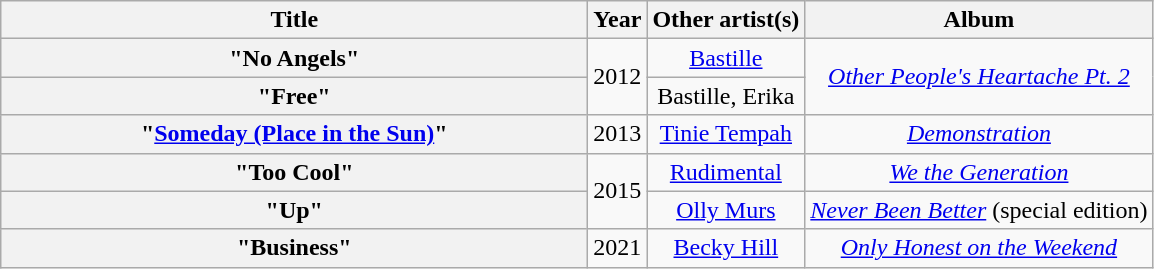<table class="wikitable plainrowheaders" style="text-align:center;">
<tr>
<th scope="col" style="width:24em;">Title</th>
<th scope="col" style="width:1em;">Year</th>
<th scope="col">Other artist(s)</th>
<th scope="col">Album</th>
</tr>
<tr>
<th scope="row">"No Angels"</th>
<td rowspan="2">2012</td>
<td><a href='#'>Bastille</a></td>
<td rowspan="2"><em><a href='#'>Other People's Heartache Pt. 2</a></em></td>
</tr>
<tr>
<th scope="row">"Free"</th>
<td>Bastille, Erika</td>
</tr>
<tr>
<th scope="row">"<a href='#'>Someday (Place in the Sun)</a>"</th>
<td>2013</td>
<td><a href='#'>Tinie Tempah</a></td>
<td><em><a href='#'>Demonstration</a></em></td>
</tr>
<tr>
<th scope="row">"Too Cool"</th>
<td rowspan="2">2015</td>
<td><a href='#'>Rudimental</a></td>
<td><em><a href='#'>We the Generation</a></em></td>
</tr>
<tr>
<th scope="row">"Up"</th>
<td><a href='#'>Olly Murs</a></td>
<td><em><a href='#'>Never Been Better</a></em> (special edition)</td>
</tr>
<tr>
<th scope="row">"Business"</th>
<td>2021</td>
<td><a href='#'>Becky Hill</a></td>
<td><em><a href='#'>Only Honest on the Weekend</a></em></td>
</tr>
</table>
